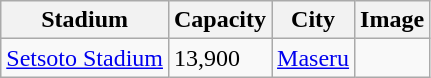<table class="wikitable sortable">
<tr>
<th>Stadium</th>
<th>Capacity</th>
<th>City</th>
<th>Image</th>
</tr>
<tr>
<td><a href='#'>Setsoto Stadium</a></td>
<td>13,900</td>
<td><a href='#'>Maseru</a></td>
<td></td>
</tr>
</table>
